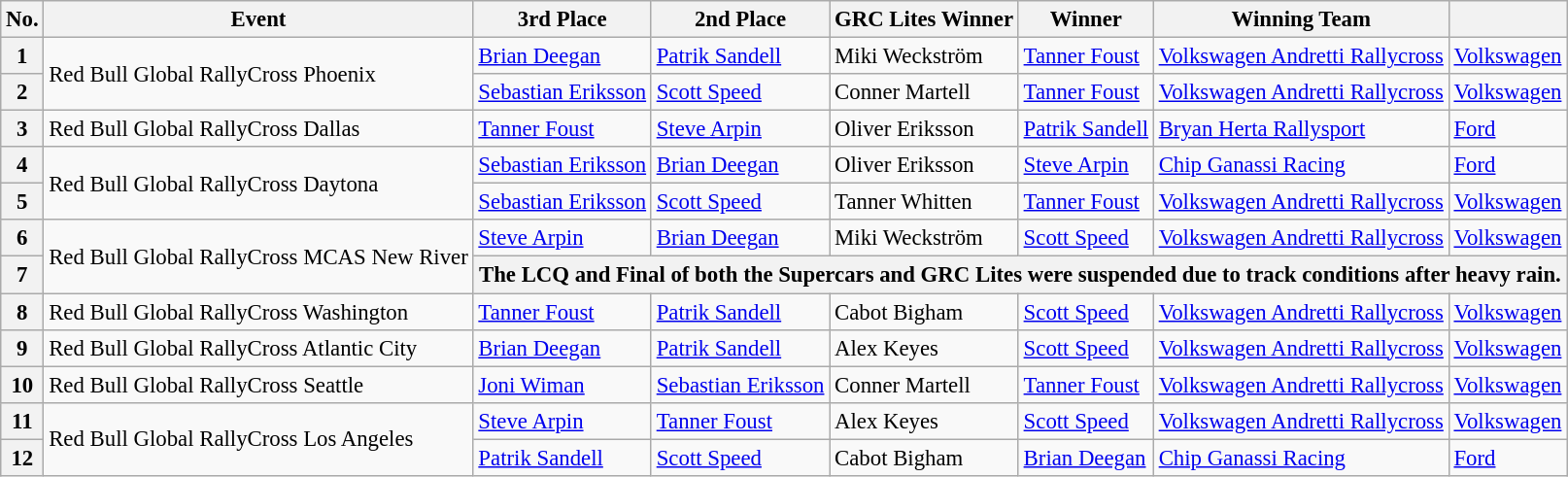<table class="wikitable" style="font-size:95%">
<tr>
<th>No.</th>
<th>Event</th>
<th>3rd Place</th>
<th>2nd Place</th>
<th>GRC Lites Winner</th>
<th>Winner</th>
<th>Winning Team</th>
<th></th>
</tr>
<tr>
<th>1</th>
<td rowspan=2>Red Bull Global RallyCross Phoenix</td>
<td> <a href='#'>Brian Deegan</a></td>
<td> <a href='#'>Patrik Sandell</a></td>
<td> Miki Weckström</td>
<td> <a href='#'>Tanner Foust</a></td>
<td> <a href='#'>Volkswagen Andretti Rallycross</a></td>
<td> <a href='#'>Volkswagen</a></td>
</tr>
<tr>
<th>2</th>
<td> <a href='#'>Sebastian Eriksson</a></td>
<td> <a href='#'>Scott Speed</a></td>
<td> Conner Martell</td>
<td> <a href='#'>Tanner Foust</a></td>
<td> <a href='#'>Volkswagen Andretti Rallycross</a></td>
<td> <a href='#'>Volkswagen</a></td>
</tr>
<tr>
<th>3</th>
<td>Red Bull Global RallyCross Dallas</td>
<td> <a href='#'>Tanner Foust</a></td>
<td> <a href='#'>Steve Arpin</a></td>
<td> Oliver Eriksson</td>
<td> <a href='#'>Patrik Sandell</a></td>
<td> <a href='#'>Bryan Herta Rallysport</a></td>
<td> <a href='#'>Ford</a></td>
</tr>
<tr>
<th>4</th>
<td rowspan=2>Red Bull Global RallyCross Daytona</td>
<td> <a href='#'>Sebastian Eriksson</a></td>
<td> <a href='#'>Brian Deegan</a></td>
<td> Oliver Eriksson</td>
<td> <a href='#'>Steve Arpin</a></td>
<td> <a href='#'>Chip Ganassi Racing</a></td>
<td> <a href='#'>Ford</a></td>
</tr>
<tr>
<th>5</th>
<td> <a href='#'>Sebastian Eriksson</a></td>
<td> <a href='#'>Scott Speed</a></td>
<td> Tanner Whitten</td>
<td> <a href='#'>Tanner Foust</a></td>
<td> <a href='#'>Volkswagen Andretti Rallycross</a></td>
<td> <a href='#'>Volkswagen</a></td>
</tr>
<tr>
<th>6</th>
<td rowspan=2>Red Bull Global RallyCross MCAS New River</td>
<td> <a href='#'>Steve Arpin</a></td>
<td> <a href='#'>Brian Deegan</a></td>
<td> Miki Weckström</td>
<td> <a href='#'>Scott Speed</a></td>
<td> <a href='#'>Volkswagen Andretti Rallycross</a></td>
<td> <a href='#'>Volkswagen</a></td>
</tr>
<tr>
<th>7</th>
<th colspan=6 align=center>The LCQ and Final of both the Supercars and GRC Lites were suspended due to track conditions after heavy rain.</th>
</tr>
<tr>
<th>8</th>
<td>Red Bull Global RallyCross Washington</td>
<td> <a href='#'>Tanner Foust</a></td>
<td> <a href='#'>Patrik Sandell</a></td>
<td> Cabot Bigham</td>
<td> <a href='#'>Scott Speed</a></td>
<td> <a href='#'>Volkswagen Andretti Rallycross</a></td>
<td> <a href='#'>Volkswagen</a></td>
</tr>
<tr>
<th>9</th>
<td>Red Bull Global RallyCross Atlantic City</td>
<td> <a href='#'>Brian Deegan</a></td>
<td> <a href='#'>Patrik Sandell</a></td>
<td> Alex Keyes</td>
<td> <a href='#'>Scott Speed</a></td>
<td> <a href='#'>Volkswagen Andretti Rallycross</a></td>
<td> <a href='#'>Volkswagen</a></td>
</tr>
<tr>
<th>10</th>
<td>Red Bull Global RallyCross Seattle</td>
<td> <a href='#'>Joni Wiman</a></td>
<td> <a href='#'>Sebastian Eriksson</a></td>
<td> Conner Martell</td>
<td> <a href='#'>Tanner Foust</a></td>
<td> <a href='#'>Volkswagen Andretti Rallycross</a></td>
<td> <a href='#'>Volkswagen</a></td>
</tr>
<tr>
<th>11</th>
<td rowspan=2>Red Bull Global RallyCross Los Angeles</td>
<td> <a href='#'>Steve Arpin</a></td>
<td> <a href='#'>Tanner Foust</a></td>
<td> Alex Keyes</td>
<td> <a href='#'>Scott Speed</a></td>
<td> <a href='#'>Volkswagen Andretti Rallycross</a></td>
<td> <a href='#'>Volkswagen</a></td>
</tr>
<tr>
<th>12</th>
<td> <a href='#'>Patrik Sandell</a></td>
<td> <a href='#'>Scott Speed</a></td>
<td> Cabot Bigham</td>
<td> <a href='#'>Brian Deegan</a></td>
<td> <a href='#'>Chip Ganassi Racing</a></td>
<td> <a href='#'>Ford</a></td>
</tr>
</table>
